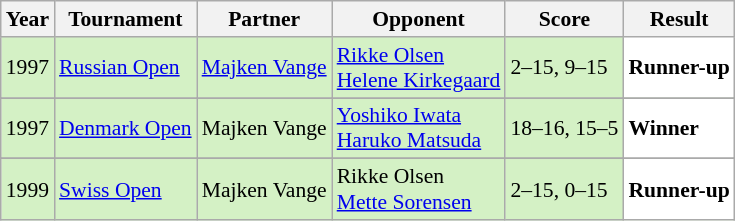<table class="sortable wikitable" style="font-size: 90%;">
<tr>
<th>Year</th>
<th>Tournament</th>
<th>Partner</th>
<th>Opponent</th>
<th>Score</th>
<th>Result</th>
</tr>
<tr style="background:#D4F1C5">
<td align="center">1997</td>
<td align="left"><a href='#'>Russian Open</a></td>
<td align="left"> <a href='#'>Majken Vange</a></td>
<td align="left"> <a href='#'>Rikke Olsen</a> <br>  <a href='#'>Helene Kirkegaard</a></td>
<td align="left">2–15, 9–15</td>
<td style="text-align:left; background:white"> <strong>Runner-up</strong></td>
</tr>
<tr>
</tr>
<tr style="background:#D4F1C5">
<td align="center">1997</td>
<td align="left"><a href='#'>Denmark Open</a></td>
<td align="left"> Majken Vange</td>
<td align="left"> <a href='#'>Yoshiko Iwata</a> <br>  <a href='#'>Haruko Matsuda</a></td>
<td align="left">18–16, 15–5</td>
<td style="text-align:left; background:white"> <strong>Winner</strong></td>
</tr>
<tr>
</tr>
<tr style="background:#D4F1C5">
<td align="center">1999</td>
<td align="left"><a href='#'>Swiss Open</a></td>
<td align="left"> Majken Vange</td>
<td align="left"> Rikke Olsen <br>  <a href='#'>Mette Sorensen</a></td>
<td align="left">2–15, 0–15</td>
<td style="text-align:left; background:white"> <strong>Runner-up</strong></td>
</tr>
</table>
